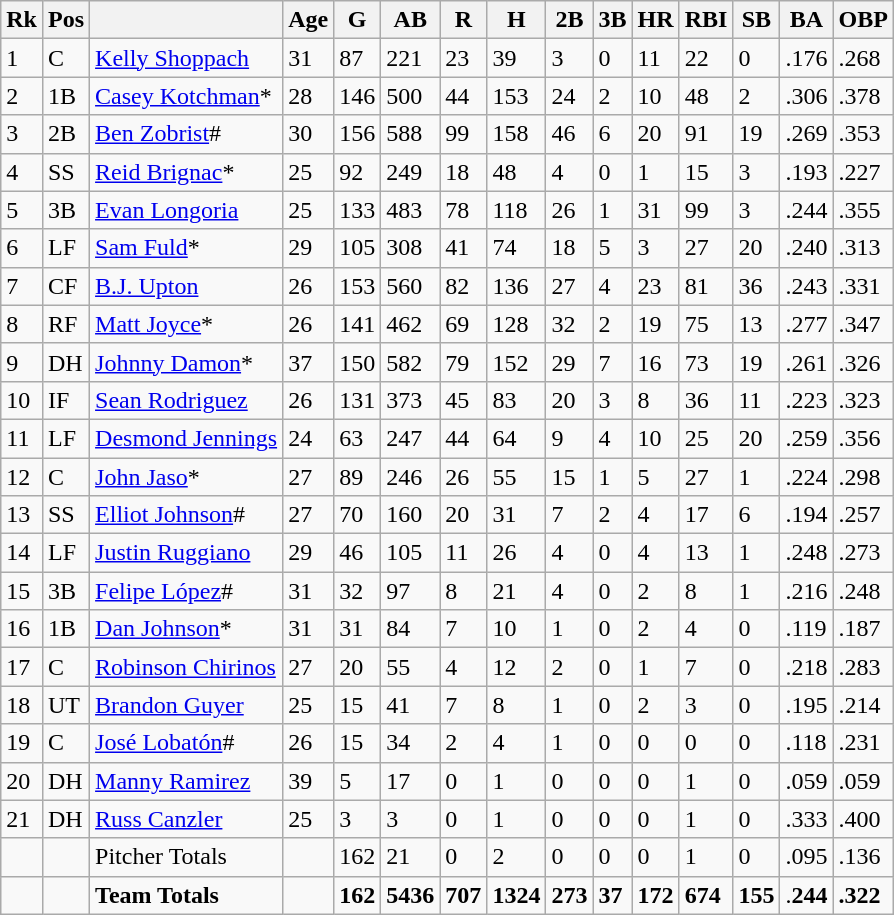<table class="wikitable sortable">
<tr>
<th>Rk</th>
<th>Pos</th>
<th></th>
<th>Age</th>
<th>G</th>
<th>AB</th>
<th>R</th>
<th>H</th>
<th>2B</th>
<th>3B</th>
<th>HR</th>
<th>RBI</th>
<th>SB</th>
<th>BA</th>
<th>OBP</th>
</tr>
<tr>
<td>1</td>
<td>C</td>
<td><a href='#'>Kelly Shoppach</a></td>
<td>31</td>
<td>87</td>
<td>221</td>
<td>23</td>
<td>39</td>
<td>3</td>
<td>0</td>
<td>11</td>
<td>22</td>
<td>0</td>
<td>.176</td>
<td>.268</td>
</tr>
<tr>
<td>2</td>
<td>1B</td>
<td><a href='#'>Casey Kotchman</a>*</td>
<td>28</td>
<td>146</td>
<td>500</td>
<td>44</td>
<td>153</td>
<td>24</td>
<td>2</td>
<td>10</td>
<td>48</td>
<td>2</td>
<td>.306</td>
<td>.378</td>
</tr>
<tr>
<td>3</td>
<td>2B</td>
<td><a href='#'>Ben Zobrist</a>#</td>
<td>30</td>
<td>156</td>
<td>588</td>
<td>99</td>
<td>158</td>
<td>46</td>
<td>6</td>
<td>20</td>
<td>91</td>
<td>19</td>
<td>.269</td>
<td>.353</td>
</tr>
<tr>
<td>4</td>
<td>SS</td>
<td><a href='#'>Reid Brignac</a>*</td>
<td>25</td>
<td>92</td>
<td>249</td>
<td>18</td>
<td>48</td>
<td>4</td>
<td>0</td>
<td>1</td>
<td>15</td>
<td>3</td>
<td>.193</td>
<td>.227</td>
</tr>
<tr>
<td>5</td>
<td>3B</td>
<td><a href='#'>Evan Longoria</a></td>
<td>25</td>
<td>133</td>
<td>483</td>
<td>78</td>
<td>118</td>
<td>26</td>
<td>1</td>
<td>31</td>
<td>99</td>
<td>3</td>
<td>.244</td>
<td>.355</td>
</tr>
<tr>
<td>6</td>
<td>LF</td>
<td><a href='#'>Sam Fuld</a>*</td>
<td>29</td>
<td>105</td>
<td>308</td>
<td>41</td>
<td>74</td>
<td>18</td>
<td>5</td>
<td>3</td>
<td>27</td>
<td>20</td>
<td>.240</td>
<td>.313</td>
</tr>
<tr>
<td>7</td>
<td>CF</td>
<td><a href='#'>B.J. Upton</a></td>
<td>26</td>
<td>153</td>
<td>560</td>
<td>82</td>
<td>136</td>
<td>27</td>
<td>4</td>
<td>23</td>
<td>81</td>
<td>36</td>
<td>.243</td>
<td>.331</td>
</tr>
<tr>
<td>8</td>
<td>RF</td>
<td><a href='#'>Matt Joyce</a>*</td>
<td>26</td>
<td>141</td>
<td>462</td>
<td>69</td>
<td>128</td>
<td>32</td>
<td>2</td>
<td>19</td>
<td>75</td>
<td>13</td>
<td>.277</td>
<td>.347</td>
</tr>
<tr>
<td>9</td>
<td>DH</td>
<td><a href='#'>Johnny Damon</a>*</td>
<td>37</td>
<td>150</td>
<td>582</td>
<td>79</td>
<td>152</td>
<td>29</td>
<td>7</td>
<td>16</td>
<td>73</td>
<td>19</td>
<td>.261</td>
<td>.326</td>
</tr>
<tr>
<td>10</td>
<td>IF</td>
<td><a href='#'>Sean Rodriguez</a></td>
<td>26</td>
<td>131</td>
<td>373</td>
<td>45</td>
<td>83</td>
<td>20</td>
<td>3</td>
<td>8</td>
<td>36</td>
<td>11</td>
<td>.223</td>
<td>.323</td>
</tr>
<tr>
<td>11</td>
<td>LF</td>
<td><a href='#'>Desmond Jennings</a></td>
<td>24</td>
<td>63</td>
<td>247</td>
<td>44</td>
<td>64</td>
<td>9</td>
<td>4</td>
<td>10</td>
<td>25</td>
<td>20</td>
<td>.259</td>
<td>.356</td>
</tr>
<tr>
<td>12</td>
<td>C</td>
<td><a href='#'>John Jaso</a>*</td>
<td>27</td>
<td>89</td>
<td>246</td>
<td>26</td>
<td>55</td>
<td>15</td>
<td>1</td>
<td>5</td>
<td>27</td>
<td>1</td>
<td>.224</td>
<td>.298</td>
</tr>
<tr>
<td>13</td>
<td>SS</td>
<td><a href='#'>Elliot Johnson</a>#</td>
<td>27</td>
<td>70</td>
<td>160</td>
<td>20</td>
<td>31</td>
<td>7</td>
<td>2</td>
<td>4</td>
<td>17</td>
<td>6</td>
<td>.194</td>
<td>.257</td>
</tr>
<tr>
<td>14</td>
<td>LF</td>
<td><a href='#'>Justin Ruggiano</a></td>
<td>29</td>
<td>46</td>
<td>105</td>
<td>11</td>
<td>26</td>
<td>4</td>
<td>0</td>
<td>4</td>
<td>13</td>
<td>1</td>
<td>.248</td>
<td>.273</td>
</tr>
<tr>
<td>15</td>
<td>3B</td>
<td><a href='#'>Felipe López</a>#</td>
<td>31</td>
<td>32</td>
<td>97</td>
<td>8</td>
<td>21</td>
<td>4</td>
<td>0</td>
<td>2</td>
<td>8</td>
<td>1</td>
<td>.216</td>
<td>.248</td>
</tr>
<tr>
<td>16</td>
<td>1B</td>
<td><a href='#'>Dan Johnson</a>*</td>
<td>31</td>
<td>31</td>
<td>84</td>
<td>7</td>
<td>10</td>
<td>1</td>
<td>0</td>
<td>2</td>
<td>4</td>
<td>0</td>
<td>.119</td>
<td>.187</td>
</tr>
<tr>
<td>17</td>
<td>C</td>
<td><a href='#'>Robinson Chirinos</a></td>
<td>27</td>
<td>20</td>
<td>55</td>
<td>4</td>
<td>12</td>
<td>2</td>
<td>0</td>
<td>1</td>
<td>7</td>
<td>0</td>
<td>.218</td>
<td>.283</td>
</tr>
<tr>
<td>18</td>
<td>UT</td>
<td><a href='#'>Brandon Guyer</a></td>
<td>25</td>
<td>15</td>
<td>41</td>
<td>7</td>
<td>8</td>
<td>1</td>
<td>0</td>
<td>2</td>
<td>3</td>
<td>0</td>
<td>.195</td>
<td>.214</td>
</tr>
<tr>
<td>19</td>
<td>C</td>
<td><a href='#'>José Lobatón</a>#</td>
<td>26</td>
<td>15</td>
<td>34</td>
<td>2</td>
<td>4</td>
<td>1</td>
<td>0</td>
<td>0</td>
<td>0</td>
<td>0</td>
<td>.118</td>
<td>.231</td>
</tr>
<tr>
<td>20</td>
<td>DH</td>
<td><a href='#'>Manny Ramirez</a></td>
<td>39</td>
<td>5</td>
<td>17</td>
<td>0</td>
<td>1</td>
<td>0</td>
<td>0</td>
<td>0</td>
<td>1</td>
<td>0</td>
<td>.059</td>
<td>.059</td>
</tr>
<tr>
<td>21</td>
<td>DH</td>
<td><a href='#'>Russ Canzler</a></td>
<td>25</td>
<td>3</td>
<td>3</td>
<td>0</td>
<td>1</td>
<td>0</td>
<td>0</td>
<td>0</td>
<td>1</td>
<td>0</td>
<td>.333</td>
<td>.400</td>
</tr>
<tr>
<td></td>
<td></td>
<td>Pitcher Totals</td>
<td></td>
<td>162</td>
<td>21</td>
<td>0</td>
<td>2</td>
<td>0</td>
<td>0</td>
<td>0</td>
<td>1</td>
<td>0</td>
<td>.095</td>
<td>.136</td>
</tr>
<tr>
<td></td>
<td></td>
<td><strong>Team Totals</strong></td>
<td></td>
<td><strong>162</strong></td>
<td><strong>5436</strong></td>
<td><strong>707</strong></td>
<td><strong>1324</strong></td>
<td><strong>273</strong></td>
<td><strong>37</strong></td>
<td><strong>172</strong></td>
<td><strong>674</strong></td>
<td><strong>155</strong></td>
<td>.<strong>244</strong></td>
<td><strong>.322</strong></td>
</tr>
</table>
